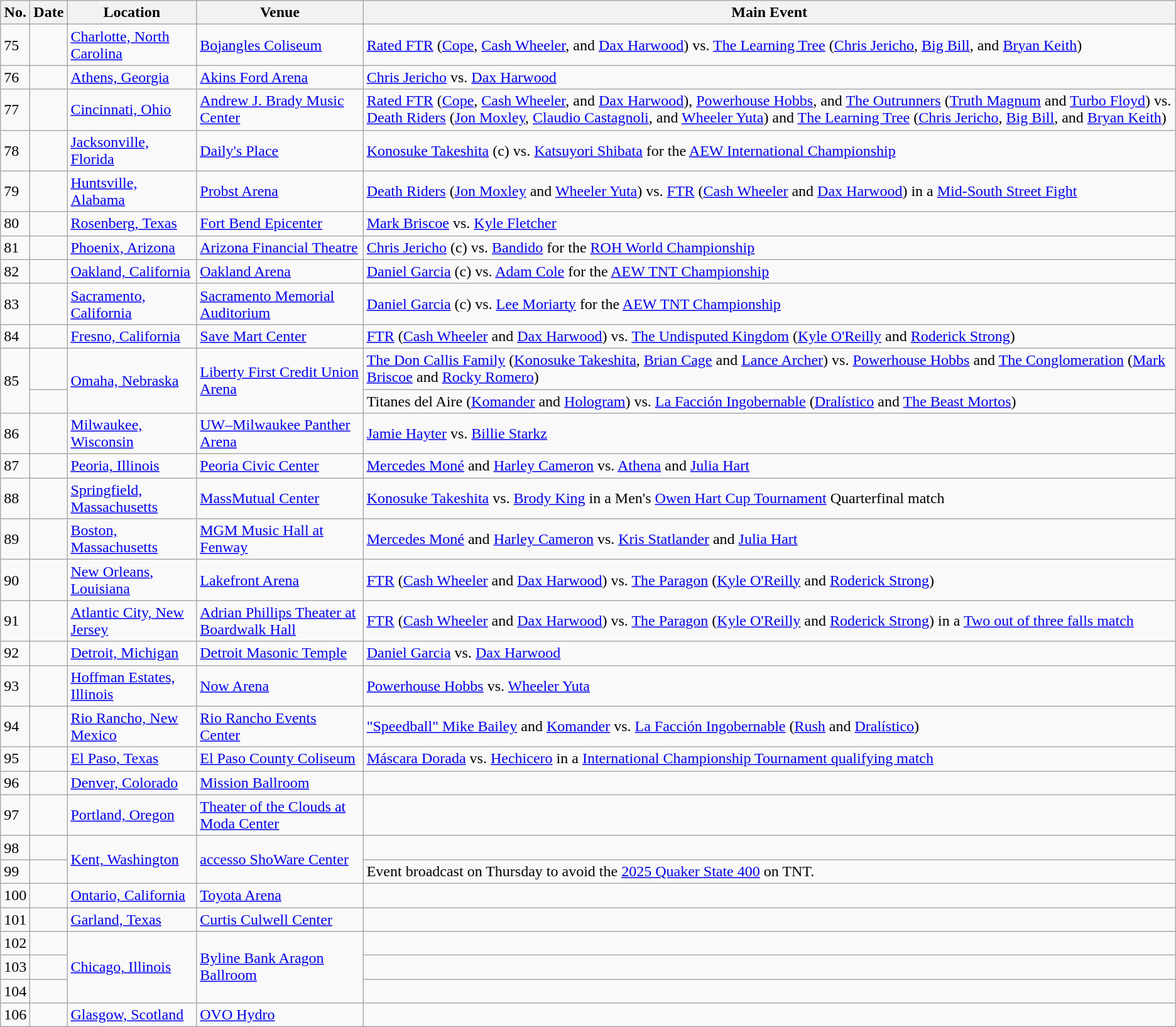<table class="wikitable sortable">
<tr>
<th>No.</th>
<th>Date</th>
<th>Location</th>
<th>Venue</th>
<th>Main Event</th>
</tr>
<tr>
<td>75</td>
<td></td>
<td><a href='#'>Charlotte, North Carolina</a></td>
<td><a href='#'>Bojangles Coliseum</a></td>
<td><a href='#'>Rated FTR</a> (<a href='#'>Cope</a>, <a href='#'>Cash Wheeler</a>, and <a href='#'>Dax Harwood</a>) vs. <a href='#'>The Learning Tree</a> (<a href='#'>Chris Jericho</a>, <a href='#'>Big Bill</a>, and <a href='#'>Bryan Keith</a>)</td>
</tr>
<tr>
<td>76</td>
<td></td>
<td><a href='#'>Athens, Georgia</a></td>
<td><a href='#'>Akins Ford Arena</a></td>
<td><a href='#'>Chris Jericho</a> vs. <a href='#'>Dax Harwood</a></td>
</tr>
<tr>
<td>77</td>
<td><br></td>
<td><a href='#'>Cincinnati, Ohio</a></td>
<td><a href='#'>Andrew J. Brady Music Center</a></td>
<td><a href='#'>Rated FTR</a> (<a href='#'>Cope</a>, <a href='#'>Cash Wheeler</a>, and <a href='#'>Dax Harwood</a>), <a href='#'>Powerhouse Hobbs</a>, and <a href='#'>The Outrunners</a> (<a href='#'>Truth Magnum</a> and <a href='#'>Turbo Floyd</a>) vs. <a href='#'>Death Riders</a> (<a href='#'>Jon Moxley</a>, <a href='#'>Claudio Castagnoli</a>, and <a href='#'>Wheeler Yuta</a>) and <a href='#'>The Learning Tree</a> (<a href='#'>Chris Jericho</a>, <a href='#'>Big Bill</a>, and <a href='#'>Bryan Keith</a>)</td>
</tr>
<tr>
<td>78</td>
<td><br></td>
<td><a href='#'>Jacksonville, Florida</a></td>
<td><a href='#'>Daily's Place</a></td>
<td><a href='#'>Konosuke Takeshita</a> (c) vs. <a href='#'>Katsuyori Shibata</a> for the <a href='#'>AEW International Championship</a></td>
</tr>
<tr>
<td>79</td>
<td></td>
<td><a href='#'>Huntsville, Alabama</a></td>
<td><a href='#'>Probst Arena</a></td>
<td><a href='#'>Death Riders</a> (<a href='#'>Jon Moxley</a> and <a href='#'>Wheeler Yuta</a>) vs. <a href='#'>FTR</a> (<a href='#'>Cash Wheeler</a> and <a href='#'>Dax Harwood</a>) in a <a href='#'>Mid-South Street Fight</a></td>
</tr>
<tr>
<td>80</td>
<td></td>
<td><a href='#'>Rosenberg, Texas</a></td>
<td><a href='#'>Fort Bend Epicenter</a></td>
<td><a href='#'>Mark Briscoe</a> vs. <a href='#'>Kyle Fletcher</a></td>
</tr>
<tr>
<td>81</td>
<td></td>
<td><a href='#'>Phoenix, Arizona</a></td>
<td><a href='#'>Arizona Financial Theatre</a></td>
<td><a href='#'>Chris Jericho</a> (c) vs. <a href='#'>Bandido</a> for the <a href='#'>ROH World Championship</a></td>
</tr>
<tr>
<td>82</td>
<td></td>
<td><a href='#'>Oakland, California</a></td>
<td><a href='#'>Oakland Arena</a></td>
<td><a href='#'>Daniel Garcia</a> (c) vs. <a href='#'>Adam Cole</a> for the <a href='#'>AEW TNT Championship</a></td>
</tr>
<tr>
<td>83</td>
<td></td>
<td><a href='#'>Sacramento, California</a></td>
<td><a href='#'>Sacramento Memorial Auditorium</a></td>
<td><a href='#'>Daniel Garcia</a> (c) vs. <a href='#'>Lee Moriarty</a> for the <a href='#'>AEW TNT Championship</a></td>
</tr>
<tr>
<td>84</td>
<td></td>
<td><a href='#'>Fresno, California</a></td>
<td><a href='#'>Save Mart Center</a></td>
<td><a href='#'>FTR</a> (<a href='#'>Cash Wheeler</a> and <a href='#'>Dax Harwood</a>) vs. <a href='#'>The Undisputed Kingdom</a> (<a href='#'>Kyle O'Reilly</a> and <a href='#'>Roderick Strong</a>)</td>
</tr>
<tr>
<td rowspan=2>85</td>
<td></td>
<td rowspan=2><a href='#'>Omaha, Nebraska</a></td>
<td rowspan=2><a href='#'>Liberty First Credit Union Arena</a></td>
<td><a href='#'>The Don Callis Family</a> (<a href='#'>Konosuke Takeshita</a>, <a href='#'>Brian Cage</a> and <a href='#'>Lance Archer</a>) vs. <a href='#'>Powerhouse Hobbs</a> and <a href='#'>The Conglomeration</a> (<a href='#'>Mark Briscoe</a> and <a href='#'>Rocky Romero</a>)</td>
</tr>
<tr>
<td></td>
<td>Titanes del Aire (<a href='#'>Komander</a> and <a href='#'>Hologram</a>) vs. <a href='#'>La Facción Ingobernable</a> (<a href='#'>Dralístico</a> and <a href='#'>The Beast Mortos</a>)</td>
</tr>
<tr>
<td>86</td>
<td></td>
<td><a href='#'>Milwaukee, Wisconsin</a></td>
<td><a href='#'>UW–Milwaukee Panther Arena</a></td>
<td><a href='#'>Jamie Hayter</a> vs. <a href='#'>Billie Starkz</a></td>
</tr>
<tr>
<td>87</td>
<td></td>
<td><a href='#'>Peoria, Illinois</a></td>
<td><a href='#'>Peoria Civic Center</a></td>
<td><a href='#'>Mercedes Moné</a> and <a href='#'>Harley Cameron</a> vs. <a href='#'>Athena</a> and <a href='#'>Julia Hart</a></td>
</tr>
<tr>
<td>88</td>
<td></td>
<td><a href='#'>Springfield, Massachusetts</a></td>
<td><a href='#'>MassMutual Center</a></td>
<td><a href='#'>Konosuke Takeshita</a> vs. <a href='#'>Brody King</a> in a Men's <a href='#'>Owen Hart Cup Tournament</a> Quarterfinal match</td>
</tr>
<tr>
<td>89</td>
<td><br></td>
<td><a href='#'>Boston, Massachusetts</a></td>
<td><a href='#'>MGM Music Hall at Fenway</a></td>
<td><a href='#'>Mercedes Moné</a> and <a href='#'>Harley Cameron</a> vs. <a href='#'>Kris Statlander</a> and <a href='#'>Julia Hart</a></td>
</tr>
<tr>
<td>90</td>
<td></td>
<td><a href='#'>New Orleans, Louisiana</a></td>
<td><a href='#'>Lakefront Arena</a></td>
<td><a href='#'>FTR</a> (<a href='#'>Cash Wheeler</a> and <a href='#'>Dax Harwood</a>) vs. <a href='#'>The Paragon</a> (<a href='#'>Kyle O'Reilly</a> and <a href='#'>Roderick Strong</a>)</td>
</tr>
<tr>
<td>91</td>
<td></td>
<td><a href='#'>Atlantic City, New Jersey</a></td>
<td><a href='#'>Adrian Phillips Theater at Boardwalk Hall</a></td>
<td><a href='#'>FTR</a> (<a href='#'>Cash Wheeler</a> and <a href='#'>Dax Harwood</a>) vs. <a href='#'>The Paragon</a> (<a href='#'>Kyle O'Reilly</a> and <a href='#'>Roderick Strong</a>) in a <a href='#'>Two out of three falls match</a></td>
</tr>
<tr>
<td>92</td>
<td></td>
<td><a href='#'>Detroit, Michigan</a></td>
<td><a href='#'>Detroit Masonic Temple</a></td>
<td><a href='#'>Daniel Garcia</a> vs. <a href='#'>Dax Harwood</a></td>
</tr>
<tr>
<td>93</td>
<td><br></td>
<td><a href='#'>Hoffman Estates, Illinois</a></td>
<td><a href='#'>Now Arena</a></td>
<td><a href='#'>Powerhouse Hobbs</a> vs. <a href='#'>Wheeler Yuta</a></td>
</tr>
<tr>
<td>94</td>
<td></td>
<td><a href='#'>Rio Rancho, New Mexico</a></td>
<td><a href='#'>Rio Rancho Events Center</a></td>
<td><a href='#'>"Speedball" Mike Bailey</a> and <a href='#'>Komander</a> vs. <a href='#'>La Facción Ingobernable</a> (<a href='#'>Rush</a> and <a href='#'>Dralístico</a>)</td>
</tr>
<tr>
<td>95</td>
<td></td>
<td><a href='#'>El Paso, Texas</a></td>
<td><a href='#'>El Paso County Coliseum</a></td>
<td><a href='#'>Máscara Dorada</a> vs. <a href='#'>Hechicero</a> in a <a href='#'>International Championship Tournament qualifying match</a></td>
</tr>
<tr>
<td>96</td>
<td><br></td>
<td><a href='#'>Denver, Colorado</a></td>
<td><a href='#'>Mission Ballroom</a></td>
<td></td>
</tr>
<tr>
<td>97</td>
<td><br></td>
<td><a href='#'>Portland, Oregon</a></td>
<td><a href='#'>Theater of the Clouds at Moda Center</a></td>
<td></td>
</tr>
<tr>
<td>98</td>
<td></td>
<td rowspan=2><a href='#'>Kent, Washington</a></td>
<td rowspan=2><a href='#'>accesso ShoWare Center</a></td>
<td></td>
</tr>
<tr>
<td>99</td>
<td></td>
<td>Event broadcast on Thursday to avoid the <a href='#'>2025 Quaker State 400</a> on TNT.</td>
</tr>
<tr>
<td>100</td>
<td></td>
<td><a href='#'>Ontario, California</a></td>
<td><a href='#'>Toyota Arena</a></td>
<td></td>
</tr>
<tr>
<td>101</td>
<td></td>
<td><a href='#'>Garland, Texas</a></td>
<td><a href='#'>Curtis Culwell Center</a></td>
<td></td>
</tr>
<tr>
<td>102</td>
<td></td>
<td rowspan=3><a href='#'>Chicago, Illinois</a></td>
<td rowspan=3><a href='#'>Byline Bank Aragon Ballroom</a></td>
<td></td>
</tr>
<tr>
<td>103</td>
<td></td>
<td></td>
</tr>
<tr>
<td>104</td>
<td></td>
<td></td>
</tr>
<tr>
<td>106</td>
<td></td>
<td><a href='#'>Glasgow, Scotland</a></td>
<td><a href='#'>OVO Hydro</a></td>
<td></td>
</tr>
</table>
